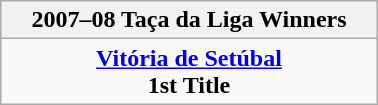<table class="wikitable" style="text-align: center; margin: 0 auto; width: 20%">
<tr>
<th>2007–08 Taça da Liga Winners</th>
</tr>
<tr>
<td><strong><a href='#'>Vitória de Setúbal</a></strong><br><strong>1st Title</strong></td>
</tr>
</table>
